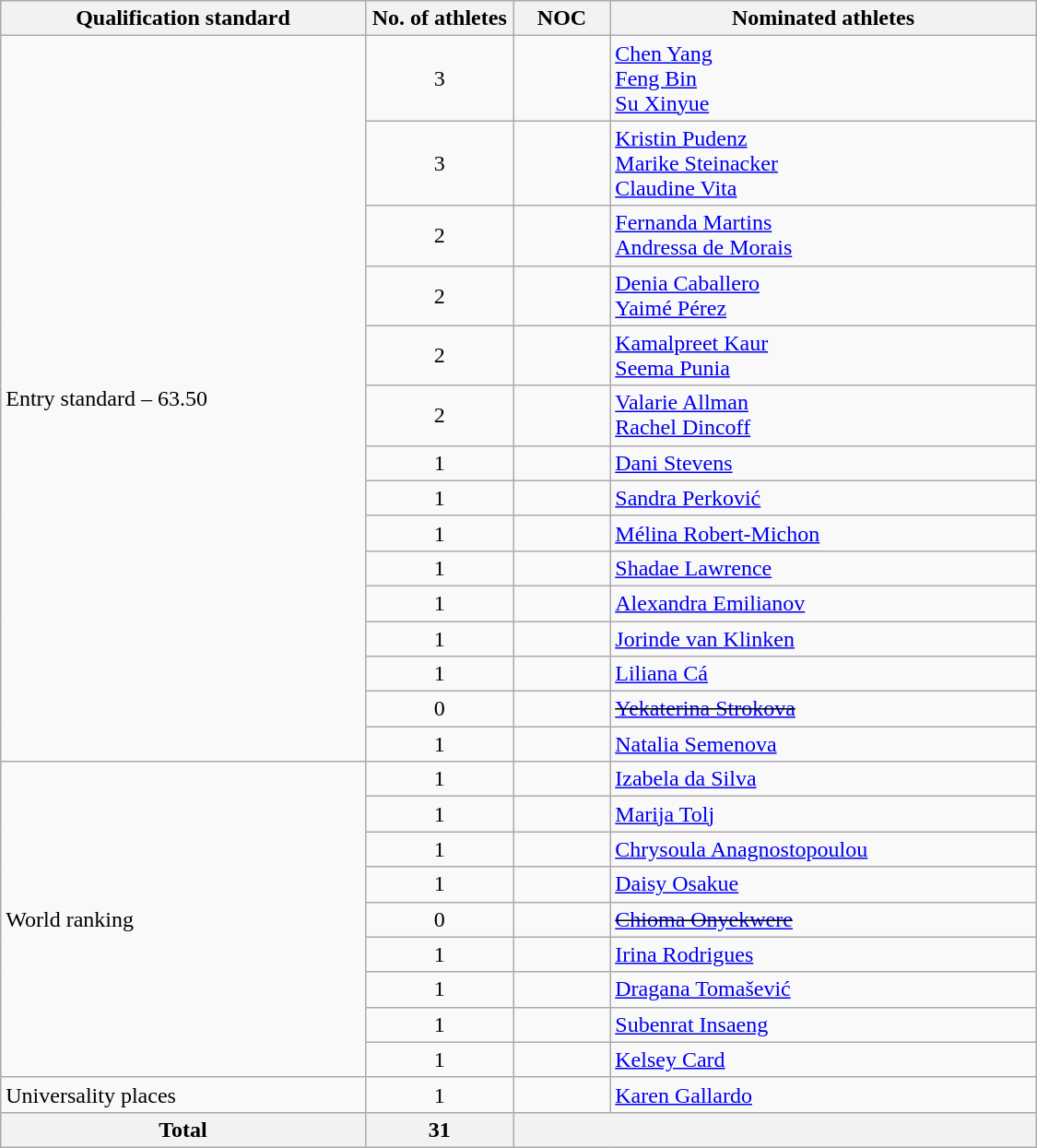<table class="wikitable" style="text-align:left; width:750px;">
<tr>
<th>Qualification standard</th>
<th width=100>No. of athletes</th>
<th>NOC</th>
<th>Nominated athletes</th>
</tr>
<tr>
<td rowspan=15>Entry standard – 63.50</td>
<td align=center>3</td>
<td></td>
<td><a href='#'>Chen Yang</a><br><a href='#'>Feng Bin</a><br><a href='#'>Su Xinyue</a></td>
</tr>
<tr>
<td align=center>3</td>
<td></td>
<td><a href='#'>Kristin Pudenz</a><br><a href='#'>Marike Steinacker</a><br><a href='#'>Claudine Vita</a></td>
</tr>
<tr>
<td align=center>2</td>
<td></td>
<td><a href='#'>Fernanda Martins</a><br><a href='#'>Andressa de Morais</a></td>
</tr>
<tr>
<td align=center>2</td>
<td></td>
<td><a href='#'>Denia Caballero</a><br><a href='#'>Yaimé Pérez</a></td>
</tr>
<tr>
<td align=center>2</td>
<td></td>
<td><a href='#'>Kamalpreet Kaur</a><br><a href='#'>Seema Punia</a></td>
</tr>
<tr>
<td align=center>2</td>
<td></td>
<td><a href='#'>Valarie Allman</a><br><a href='#'>Rachel Dincoff</a></td>
</tr>
<tr>
<td align=center>1</td>
<td></td>
<td><a href='#'>Dani Stevens</a></td>
</tr>
<tr>
<td align=center>1</td>
<td></td>
<td><a href='#'>Sandra Perković</a></td>
</tr>
<tr>
<td align=center>1</td>
<td></td>
<td><a href='#'>Mélina Robert-Michon</a></td>
</tr>
<tr>
<td align=center>1</td>
<td></td>
<td><a href='#'>Shadae Lawrence</a></td>
</tr>
<tr>
<td align=center>1</td>
<td></td>
<td><a href='#'>Alexandra Emilianov</a></td>
</tr>
<tr>
<td align=center>1</td>
<td></td>
<td><a href='#'>Jorinde van Klinken</a></td>
</tr>
<tr>
<td align=center>1</td>
<td></td>
<td><a href='#'>Liliana Cá</a></td>
</tr>
<tr>
<td align=center>0</td>
<td></td>
<td><s><a href='#'>Yekaterina Strokova</a></s></td>
</tr>
<tr>
<td align=center>1</td>
<td></td>
<td><a href='#'>Natalia Semenova</a></td>
</tr>
<tr>
<td rowspan=9>World ranking</td>
<td align=center>1</td>
<td></td>
<td><a href='#'>Izabela da Silva</a></td>
</tr>
<tr>
<td align=center>1</td>
<td></td>
<td><a href='#'>Marija Tolj</a></td>
</tr>
<tr>
<td align=center>1</td>
<td></td>
<td><a href='#'>Chrysoula Anagnostopoulou</a></td>
</tr>
<tr>
<td align=center>1</td>
<td></td>
<td><a href='#'>Daisy Osakue</a></td>
</tr>
<tr>
<td align=center>0</td>
<td></td>
<td><s><a href='#'>Chioma Onyekwere</a></s></td>
</tr>
<tr>
<td align=center>1</td>
<td></td>
<td><a href='#'>Irina Rodrigues</a></td>
</tr>
<tr>
<td align=center>1</td>
<td></td>
<td><a href='#'>Dragana Tomašević</a></td>
</tr>
<tr>
<td align=center>1</td>
<td></td>
<td><a href='#'>Subenrat Insaeng</a></td>
</tr>
<tr>
<td align=center>1</td>
<td></td>
<td><a href='#'>Kelsey Card</a></td>
</tr>
<tr>
<td>Universality places</td>
<td align=center>1</td>
<td></td>
<td><a href='#'>Karen Gallardo</a></td>
</tr>
<tr>
<th>Total</th>
<th>31</th>
<th colspan=2></th>
</tr>
</table>
